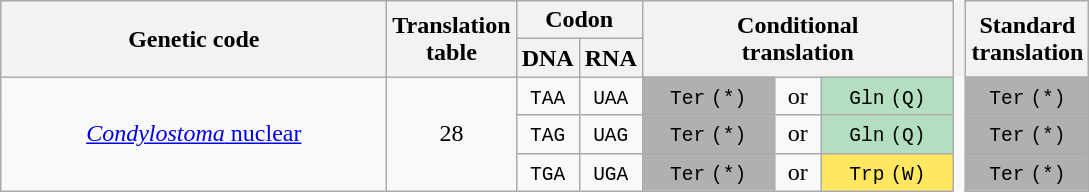<table class="wikitable" style="border:none; text-align:center;">
<tr>
<th rowspan="2" style="width: 250px;">Genetic code</th>
<th rowspan="2" style="width: 25px;">Translation <br> table</th>
<th colspan="2">Codon</th>
<th colspan="3" rowspan="2" style="width: 200px;">Conditional <br> translation</th>
<th rowspan="2" style="border:none; width:1px;"></th>
<th rowspan="2" style="width: 50px;">Standard translation</th>
</tr>
<tr>
<th style="width: 25px;">DNA</th>
<th style="width: 25px;">RNA</th>
</tr>
<tr>
<td rowspan="3"><a href='#'><em>Condylostoma</em> nuclear</a></td>
<td rowspan="3">28</td>
<td><code>TAA</code></td>
<td><code>UAA</code></td>
<td style="width: 50px; background-color:#B0B0B0;"><code>Ter</code> <code>(*)</code></td>
<td style="width: 10px;">or</td>
<td style="width: 50px; background-color:#b3dec0;"><code>Gln</code> <code>(Q)</code></td>
<td style="border: none; width: 1px;"></td>
<td style="background-color:#B0B0B0;"><code>Ter</code> <code>(*)</code></td>
</tr>
<tr>
<td><code>TAG</code></td>
<td><code>UAG</code></td>
<td style="width: 50px; background-color:#B0B0B0;"><code>Ter</code> <code>(*)</code></td>
<td style="width: 10px;">or</td>
<td style="width: 50px; background-color:#b3dec0;"><code>Gln</code> <code>(Q)</code></td>
<td style="border: none; width: 1px;"></td>
<td style="background-color:#B0B0B0;"><code>Ter</code> <code>(*)</code></td>
</tr>
<tr>
<td><code>TGA</code></td>
<td><code>UGA</code></td>
<td style="width: 50px; background-color:#B0B0B0;"><code>Ter</code> <code>(*)</code></td>
<td style="width: 10px;">or</td>
<td style="width: 50px; background-color:#ffe75f;"><code>Trp</code> <code>(W)</code></td>
<td style="border: none; width: 1px;"></td>
<td style="background-color:#B0B0B0;"><code>Ter</code> <code>(*)</code></td>
</tr>
</table>
